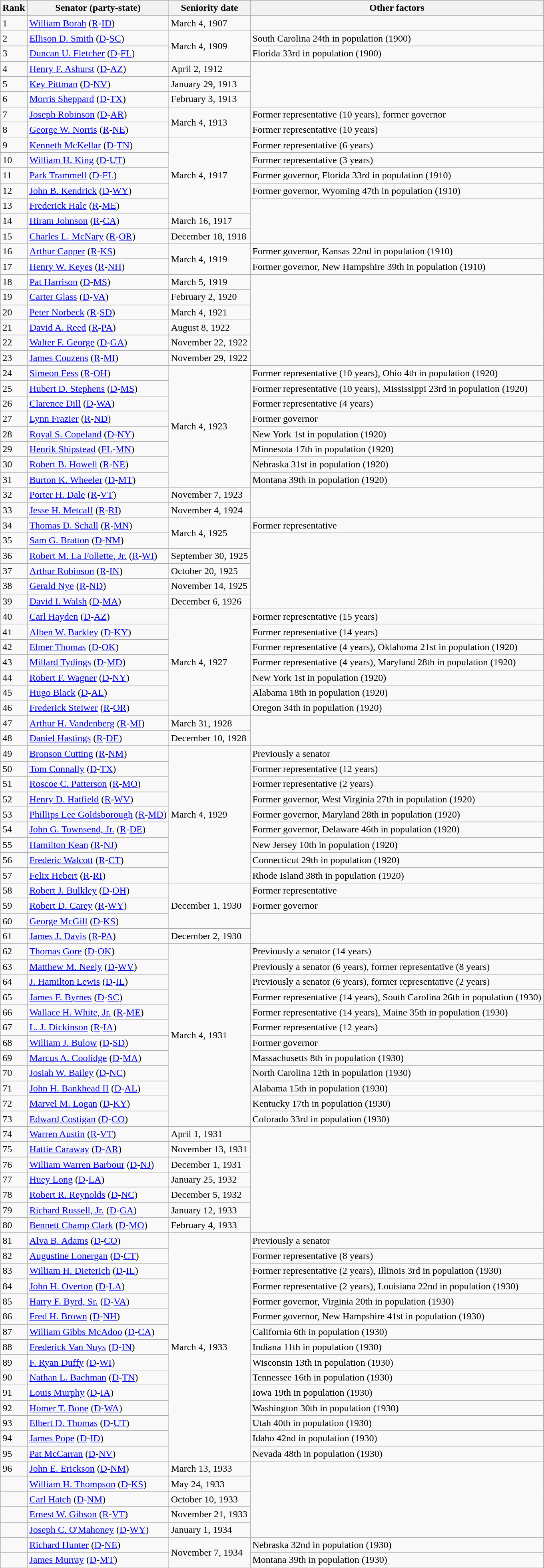<table class=wikitable>
<tr valign=bottom>
<th>Rank</th>
<th>Senator (party-state)</th>
<th>Seniority date</th>
<th>Other factors</th>
</tr>
<tr>
<td>1</td>
<td><a href='#'>William Borah</a> (<a href='#'>R</a>-<a href='#'>ID</a>)</td>
<td>March 4, 1907</td>
<td></td>
</tr>
<tr>
<td>2</td>
<td><a href='#'>Ellison D. Smith</a> (<a href='#'>D</a>-<a href='#'>SC</a>)</td>
<td rowspan=2>March 4, 1909</td>
<td>South Carolina 24th in population (1900)</td>
</tr>
<tr>
<td>3</td>
<td><a href='#'>Duncan U. Fletcher</a> (<a href='#'>D</a>-<a href='#'>FL</a>)</td>
<td>Florida 33rd in population (1900)</td>
</tr>
<tr>
<td>4</td>
<td><a href='#'>Henry F. Ashurst</a> (<a href='#'>D</a>-<a href='#'>AZ</a>)</td>
<td>April 2, 1912</td>
<td rowspan=3></td>
</tr>
<tr>
<td>5</td>
<td><a href='#'>Key Pittman</a> (<a href='#'>D</a>-<a href='#'>NV</a>)</td>
<td>January 29, 1913</td>
</tr>
<tr>
<td>6</td>
<td><a href='#'>Morris Sheppard</a> (<a href='#'>D</a>-<a href='#'>TX</a>)</td>
<td>February 3, 1913</td>
</tr>
<tr>
<td>7</td>
<td><a href='#'>Joseph Robinson</a> (<a href='#'>D</a>-<a href='#'>AR</a>)</td>
<td rowspan=2>March 4, 1913</td>
<td>Former representative (10 years), former governor</td>
</tr>
<tr>
<td>8</td>
<td><a href='#'>George W. Norris</a> (<a href='#'>R</a>-<a href='#'>NE</a>)</td>
<td>Former representative (10 years)</td>
</tr>
<tr>
<td>9</td>
<td><a href='#'>Kenneth McKellar</a> (<a href='#'>D</a>-<a href='#'>TN</a>)</td>
<td rowspan=5>March 4, 1917</td>
<td>Former representative (6 years)</td>
</tr>
<tr>
<td>10</td>
<td><a href='#'>William H. King</a> (<a href='#'>D</a>-<a href='#'>UT</a>)</td>
<td>Former representative (3 years)</td>
</tr>
<tr>
<td>11</td>
<td><a href='#'>Park Trammell</a> (<a href='#'>D</a>-<a href='#'>FL</a>)</td>
<td>Former governor, Florida 33rd in population (1910)</td>
</tr>
<tr>
<td>12</td>
<td><a href='#'>John B. Kendrick</a> (<a href='#'>D</a>-<a href='#'>WY</a>) </td>
<td>Former governor, Wyoming 47th in population (1910)</td>
</tr>
<tr>
<td>13</td>
<td><a href='#'>Frederick Hale</a> (<a href='#'>R</a>-<a href='#'>ME</a>)</td>
<td rowspan=3></td>
</tr>
<tr>
<td>14</td>
<td><a href='#'>Hiram Johnson</a> (<a href='#'>R</a>-<a href='#'>CA</a>)</td>
<td>March 16, 1917</td>
</tr>
<tr>
<td>15</td>
<td><a href='#'>Charles L. McNary</a> (<a href='#'>R</a>-<a href='#'>OR</a>)</td>
<td>December 18, 1918</td>
</tr>
<tr>
<td>16</td>
<td><a href='#'>Arthur Capper</a> (<a href='#'>R</a>-<a href='#'>KS</a>)</td>
<td rowspan=2>March 4, 1919</td>
<td>Former governor, Kansas 22nd in population (1910)</td>
</tr>
<tr>
<td>17</td>
<td><a href='#'>Henry W. Keyes</a> (<a href='#'>R</a>-<a href='#'>NH</a>)</td>
<td>Former governor, New Hampshire 39th in population (1910)</td>
</tr>
<tr>
<td>18</td>
<td><a href='#'>Pat Harrison</a> (<a href='#'>D</a>-<a href='#'>MS</a>)</td>
<td>March 5, 1919</td>
<td rowspan=6></td>
</tr>
<tr>
<td>19</td>
<td><a href='#'>Carter Glass</a> (<a href='#'>D</a>-<a href='#'>VA</a>)</td>
<td>February 2, 1920</td>
</tr>
<tr>
<td>20</td>
<td><a href='#'>Peter Norbeck</a> (<a href='#'>R</a>-<a href='#'>SD</a>)</td>
<td>March 4, 1921</td>
</tr>
<tr>
<td>21</td>
<td><a href='#'>David A. Reed</a> (<a href='#'>R</a>-<a href='#'>PA</a>) </td>
<td>August 8, 1922</td>
</tr>
<tr>
<td>22</td>
<td><a href='#'>Walter F. George</a> (<a href='#'>D</a>-<a href='#'>GA</a>)</td>
<td>November 22, 1922</td>
</tr>
<tr>
<td>23</td>
<td><a href='#'>James Couzens</a> (<a href='#'>R</a>-<a href='#'>MI</a>)</td>
<td>November 29, 1922</td>
</tr>
<tr>
<td>24</td>
<td><a href='#'>Simeon Fess</a> (<a href='#'>R</a>-<a href='#'>OH</a>) </td>
<td rowspan=8>March 4, 1923</td>
<td>Former representative (10 years), Ohio 4th in population (1920)</td>
</tr>
<tr>
<td>25</td>
<td><a href='#'>Hubert D. Stephens</a> (<a href='#'>D</a>-<a href='#'>MS</a>) </td>
<td>Former representative (10 years), Mississippi 23rd in population (1920)</td>
</tr>
<tr>
<td>26</td>
<td><a href='#'>Clarence Dill</a> (<a href='#'>D</a>-<a href='#'>WA</a>) </td>
<td>Former representative (4 years)</td>
</tr>
<tr>
<td>27</td>
<td><a href='#'>Lynn Frazier</a> (<a href='#'>R</a>-<a href='#'>ND</a>)</td>
<td>Former governor</td>
</tr>
<tr>
<td>28</td>
<td><a href='#'>Royal S. Copeland</a> (<a href='#'>D</a>-<a href='#'>NY</a>)</td>
<td>New York 1st in population (1920)</td>
</tr>
<tr>
<td>29</td>
<td><a href='#'>Henrik Shipstead</a> (<a href='#'>FL</a>-<a href='#'>MN</a>)</td>
<td>Minnesota 17th in population (1920)</td>
</tr>
<tr>
<td>30</td>
<td><a href='#'>Robert B. Howell</a> (<a href='#'>R</a>-<a href='#'>NE</a>) </td>
<td>Nebraska 31st in population (1920)</td>
</tr>
<tr>
<td>31</td>
<td><a href='#'>Burton K. Wheeler</a> (<a href='#'>D</a>-<a href='#'>MT</a>)</td>
<td>Montana 39th in population (1920)</td>
</tr>
<tr>
<td>32</td>
<td><a href='#'>Porter H. Dale</a> (<a href='#'>R</a>-<a href='#'>VT</a>) </td>
<td>November 7, 1923</td>
<td rowspan=2></td>
</tr>
<tr>
<td>33</td>
<td><a href='#'>Jesse H. Metcalf</a> (<a href='#'>R</a>-<a href='#'>RI</a>)</td>
<td>November 4, 1924</td>
</tr>
<tr>
<td>34</td>
<td><a href='#'>Thomas D. Schall</a> (<a href='#'>R</a>-<a href='#'>MN</a>)</td>
<td rowspan=2>March 4, 1925</td>
<td>Former representative</td>
</tr>
<tr>
<td>35</td>
<td><a href='#'>Sam G. Bratton</a> (<a href='#'>D</a>-<a href='#'>NM</a>) </td>
<td rowspan=5></td>
</tr>
<tr>
<td>36</td>
<td><a href='#'>Robert M. La Follette, Jr.</a> (<a href='#'>R</a>-<a href='#'>WI</a>)</td>
<td>September 30, 1925</td>
</tr>
<tr>
<td>37</td>
<td><a href='#'>Arthur Robinson</a> (<a href='#'>R</a>-<a href='#'>IN</a>) </td>
<td>October 20, 1925</td>
</tr>
<tr>
<td>38</td>
<td><a href='#'>Gerald Nye</a> (<a href='#'>R</a>-<a href='#'>ND</a>)</td>
<td>November 14, 1925</td>
</tr>
<tr>
<td>39</td>
<td><a href='#'>David I. Walsh</a> (<a href='#'>D</a>-<a href='#'>MA</a>)</td>
<td>December 6, 1926</td>
</tr>
<tr>
<td>40</td>
<td><a href='#'>Carl Hayden</a> (<a href='#'>D</a>-<a href='#'>AZ</a>)</td>
<td rowspan=7>March 4, 1927</td>
<td>Former representative (15 years)</td>
</tr>
<tr>
<td>41</td>
<td><a href='#'>Alben W. Barkley</a> (<a href='#'>D</a>-<a href='#'>KY</a>)</td>
<td>Former representative (14 years)</td>
</tr>
<tr>
<td>42</td>
<td><a href='#'>Elmer Thomas</a> (<a href='#'>D</a>-<a href='#'>OK</a>)</td>
<td>Former representative (4 years), Oklahoma 21st in population (1920)</td>
</tr>
<tr>
<td>43</td>
<td><a href='#'>Millard Tydings</a> (<a href='#'>D</a>-<a href='#'>MD</a>)</td>
<td>Former representative (4 years), Maryland 28th in population (1920)</td>
</tr>
<tr>
<td>44</td>
<td><a href='#'>Robert F. Wagner</a> (<a href='#'>D</a>-<a href='#'>NY</a>)</td>
<td>New York 1st in population (1920)</td>
</tr>
<tr>
<td>45</td>
<td><a href='#'>Hugo Black</a> (<a href='#'>D</a>-<a href='#'>AL</a>)</td>
<td>Alabama 18th in population (1920)</td>
</tr>
<tr>
<td>46</td>
<td><a href='#'>Frederick Steiwer</a> (<a href='#'>R</a>-<a href='#'>OR</a>)</td>
<td>Oregon 34th in population (1920)</td>
</tr>
<tr>
<td>47</td>
<td><a href='#'>Arthur H. Vandenberg</a> (<a href='#'>R</a>-<a href='#'>MI</a>)</td>
<td>March 31, 1928</td>
<td rowspan=2></td>
</tr>
<tr>
<td>48</td>
<td><a href='#'>Daniel Hastings</a> (<a href='#'>R</a>-<a href='#'>DE</a>)</td>
<td>December 10, 1928</td>
</tr>
<tr>
<td>49</td>
<td><a href='#'>Bronson Cutting</a> (<a href='#'>R</a>-<a href='#'>NM</a>)</td>
<td rowspan=9>March 4, 1929</td>
<td>Previously a senator</td>
</tr>
<tr>
<td>50</td>
<td><a href='#'>Tom Connally</a> (<a href='#'>D</a>-<a href='#'>TX</a>)</td>
<td>Former representative (12 years)</td>
</tr>
<tr>
<td>51</td>
<td><a href='#'>Roscoe C. Patterson</a> (<a href='#'>R</a>-<a href='#'>MO</a>) </td>
<td>Former representative (2 years)</td>
</tr>
<tr>
<td>52</td>
<td><a href='#'>Henry D. Hatfield</a> (<a href='#'>R</a>-<a href='#'>WV</a>) </td>
<td>Former governor, West Virginia 27th in population (1920)</td>
</tr>
<tr>
<td>53</td>
<td><a href='#'>Phillips Lee Goldsborough</a> (<a href='#'>R</a>-<a href='#'>MD</a>) </td>
<td>Former governor, Maryland 28th in population (1920)</td>
</tr>
<tr>
<td>54</td>
<td><a href='#'>John G. Townsend, Jr.</a> (<a href='#'>R</a>-<a href='#'>DE</a>)</td>
<td>Former governor, Delaware 46th in population (1920)</td>
</tr>
<tr>
<td>55</td>
<td><a href='#'>Hamilton Kean</a> (<a href='#'>R</a>-<a href='#'>NJ</a>) </td>
<td>New Jersey 10th in population (1920)</td>
</tr>
<tr>
<td>56</td>
<td><a href='#'>Frederic Walcott</a> (<a href='#'>R</a>-<a href='#'>CT</a>) </td>
<td>Connecticut 29th in population (1920)</td>
</tr>
<tr>
<td>57</td>
<td><a href='#'>Felix Hebert</a> (<a href='#'>R</a>-<a href='#'>RI</a>) </td>
<td>Rhode Island 38th in population (1920)</td>
</tr>
<tr>
<td>58</td>
<td><a href='#'>Robert J. Bulkley</a> (<a href='#'>D</a>-<a href='#'>OH</a>)</td>
<td rowspan=3>December 1, 1930</td>
<td>Former representative</td>
</tr>
<tr>
<td>59</td>
<td><a href='#'>Robert D. Carey</a> (<a href='#'>R</a>-<a href='#'>WY</a>)</td>
<td>Former governor</td>
</tr>
<tr>
<td>60</td>
<td><a href='#'>George McGill</a> (<a href='#'>D</a>-<a href='#'>KS</a>)</td>
<td rowspan=2></td>
</tr>
<tr>
<td>61</td>
<td><a href='#'>James J. Davis</a> (<a href='#'>R</a>-<a href='#'>PA</a>)</td>
<td>December 2, 1930</td>
</tr>
<tr>
<td>62</td>
<td><a href='#'>Thomas Gore</a> (<a href='#'>D</a>-<a href='#'>OK</a>)</td>
<td rowspan=12>March 4, 1931</td>
<td>Previously a senator (14 years)</td>
</tr>
<tr>
<td>63</td>
<td><a href='#'>Matthew M. Neely</a> (<a href='#'>D</a>-<a href='#'>WV</a>)</td>
<td>Previously a senator (6 years), former representative (8 years)</td>
</tr>
<tr>
<td>64</td>
<td><a href='#'>J. Hamilton Lewis</a> (<a href='#'>D</a>-<a href='#'>IL</a>)</td>
<td>Previously a senator (6 years), former representative (2 years)</td>
</tr>
<tr>
<td>65</td>
<td><a href='#'>James F. Byrnes</a> (<a href='#'>D</a>-<a href='#'>SC</a>)</td>
<td>Former representative (14 years), South Carolina 26th in population (1930)</td>
</tr>
<tr>
<td>66</td>
<td><a href='#'>Wallace H. White, Jr.</a> (<a href='#'>R</a>-<a href='#'>ME</a>)</td>
<td>Former representative (14 years), Maine 35th in population (1930)</td>
</tr>
<tr>
<td>67</td>
<td><a href='#'>L. J. Dickinson</a> (<a href='#'>R</a>-<a href='#'>IA</a>)</td>
<td>Former representative (12 years)</td>
</tr>
<tr>
<td>68</td>
<td><a href='#'>William J. Bulow</a> (<a href='#'>D</a>-<a href='#'>SD</a>)</td>
<td>Former governor</td>
</tr>
<tr>
<td>69</td>
<td><a href='#'>Marcus A. Coolidge</a> (<a href='#'>D</a>-<a href='#'>MA</a>)</td>
<td>Massachusetts 8th in population (1930)</td>
</tr>
<tr>
<td>70</td>
<td><a href='#'>Josiah W. Bailey</a> (<a href='#'>D</a>-<a href='#'>NC</a>)</td>
<td>North Carolina 12th in population (1930)</td>
</tr>
<tr>
<td>71</td>
<td><a href='#'>John H. Bankhead II</a> (<a href='#'>D</a>-<a href='#'>AL</a>)</td>
<td>Alabama 15th in population (1930)</td>
</tr>
<tr>
<td>72</td>
<td><a href='#'>Marvel M. Logan</a> (<a href='#'>D</a>-<a href='#'>KY</a>)</td>
<td>Kentucky 17th in population (1930)</td>
</tr>
<tr>
<td>73</td>
<td><a href='#'>Edward Costigan</a> (<a href='#'>D</a>-<a href='#'>CO</a>)</td>
<td>Colorado 33rd in population (1930)</td>
</tr>
<tr>
<td>74</td>
<td><a href='#'>Warren Austin</a> (<a href='#'>R</a>-<a href='#'>VT</a>)</td>
<td>April 1, 1931</td>
<td rowspan=7></td>
</tr>
<tr>
<td>75</td>
<td><a href='#'>Hattie Caraway</a> (<a href='#'>D</a>-<a href='#'>AR</a>)</td>
<td>November 13, 1931</td>
</tr>
<tr>
<td>76</td>
<td><a href='#'>William Warren Barbour</a> (<a href='#'>D</a>-<a href='#'>NJ</a>)</td>
<td>December 1, 1931</td>
</tr>
<tr>
<td>77</td>
<td><a href='#'>Huey Long</a> (<a href='#'>D</a>-<a href='#'>LA</a>)</td>
<td>January 25, 1932</td>
</tr>
<tr>
<td>78</td>
<td><a href='#'>Robert R. Reynolds</a> (<a href='#'>D</a>-<a href='#'>NC</a>)</td>
<td>December 5, 1932</td>
</tr>
<tr>
<td>79</td>
<td><a href='#'>Richard Russell, Jr.</a> (<a href='#'>D</a>-<a href='#'>GA</a>)</td>
<td>January 12, 1933</td>
</tr>
<tr>
<td>80</td>
<td><a href='#'>Bennett Champ Clark</a> (<a href='#'>D</a>-<a href='#'>MO</a>)</td>
<td>February 4, 1933</td>
</tr>
<tr>
<td>81</td>
<td><a href='#'>Alva B. Adams</a> (<a href='#'>D</a>-<a href='#'>CO</a>)</td>
<td rowspan=15>March 4, 1933</td>
<td>Previously a senator</td>
</tr>
<tr>
<td>82</td>
<td><a href='#'>Augustine Lonergan</a> (<a href='#'>D</a>-<a href='#'>CT</a>)</td>
<td>Former representative (8 years)</td>
</tr>
<tr>
<td>83</td>
<td><a href='#'>William H. Dieterich</a> (<a href='#'>D</a>-<a href='#'>IL</a>)</td>
<td>Former representative (2 years), Illinois 3rd in population (1930)</td>
</tr>
<tr>
<td>84</td>
<td><a href='#'>John H. Overton</a> (<a href='#'>D</a>-<a href='#'>LA</a>)</td>
<td>Former representative (2 years), Louisiana 22nd in population (1930)</td>
</tr>
<tr>
<td>85</td>
<td><a href='#'>Harry F. Byrd, Sr.</a> (<a href='#'>D</a>-<a href='#'>VA</a>)</td>
<td>Former governor, Virginia 20th in population (1930)</td>
</tr>
<tr>
<td>86</td>
<td><a href='#'>Fred H. Brown</a> (<a href='#'>D</a>-<a href='#'>NH</a>)</td>
<td>Former governor, New Hampshire 41st in population (1930)</td>
</tr>
<tr>
<td>87</td>
<td><a href='#'>William Gibbs McAdoo</a> (<a href='#'>D</a>-<a href='#'>CA</a>)</td>
<td>California 6th in population (1930)</td>
</tr>
<tr>
<td>88</td>
<td><a href='#'>Frederick Van Nuys</a> (<a href='#'>D</a>-<a href='#'>IN</a>)</td>
<td>Indiana 11th in population (1930)</td>
</tr>
<tr>
<td>89</td>
<td><a href='#'>F. Ryan Duffy</a> (<a href='#'>D</a>-<a href='#'>WI</a>)</td>
<td>Wisconsin 13th in population (1930)</td>
</tr>
<tr>
<td>90</td>
<td><a href='#'>Nathan L. Bachman</a> (<a href='#'>D</a>-<a href='#'>TN</a>)</td>
<td>Tennessee 16th in population (1930)</td>
</tr>
<tr>
<td>91</td>
<td><a href='#'>Louis Murphy</a> (<a href='#'>D</a>-<a href='#'>IA</a>)</td>
<td>Iowa 19th in population (1930)</td>
</tr>
<tr>
<td>92</td>
<td><a href='#'>Homer T. Bone</a> (<a href='#'>D</a>-<a href='#'>WA</a>)</td>
<td>Washington 30th in population (1930)</td>
</tr>
<tr>
<td>93</td>
<td><a href='#'>Elbert D. Thomas</a> (<a href='#'>D</a>-<a href='#'>UT</a>)</td>
<td>Utah 40th in population (1930)</td>
</tr>
<tr>
<td>94</td>
<td><a href='#'>James Pope</a> (<a href='#'>D</a>-<a href='#'>ID</a>)</td>
<td>Idaho 42nd in population (1930)</td>
</tr>
<tr>
<td>95</td>
<td><a href='#'>Pat McCarran</a> (<a href='#'>D</a>-<a href='#'>NV</a>)</td>
<td>Nevada 48th in population (1930)</td>
</tr>
<tr>
<td>96</td>
<td><a href='#'>John E. Erickson</a> (<a href='#'>D</a>-<a href='#'>NM</a>) </td>
<td>March 13, 1933</td>
<td rowspan=5></td>
</tr>
<tr>
<td></td>
<td><a href='#'>William H. Thompson</a> (<a href='#'>D</a>-<a href='#'>KS</a>) </td>
<td>May 24, 1933</td>
</tr>
<tr>
<td></td>
<td><a href='#'>Carl Hatch</a> (<a href='#'>D</a>-<a href='#'>NM</a>)</td>
<td>October 10, 1933</td>
</tr>
<tr>
<td></td>
<td><a href='#'>Ernest W. Gibson</a> (<a href='#'>R</a>-<a href='#'>VT</a>)</td>
<td>November 21, 1933</td>
</tr>
<tr>
<td></td>
<td><a href='#'>Joseph C. O'Mahoney</a> (<a href='#'>D</a>-<a href='#'>WY</a>)</td>
<td>January 1, 1934</td>
</tr>
<tr>
<td></td>
<td><a href='#'>Richard Hunter</a> (<a href='#'>D</a>-<a href='#'>NE</a>) </td>
<td rowspan=2>November 7, 1934</td>
<td>Nebraska 32nd in population (1930)</td>
</tr>
<tr>
<td></td>
<td><a href='#'>James Murray</a> (<a href='#'>D</a>-<a href='#'>MT</a>)</td>
<td>Montana 39th in population (1930)</td>
</tr>
<tr>
</tr>
</table>
